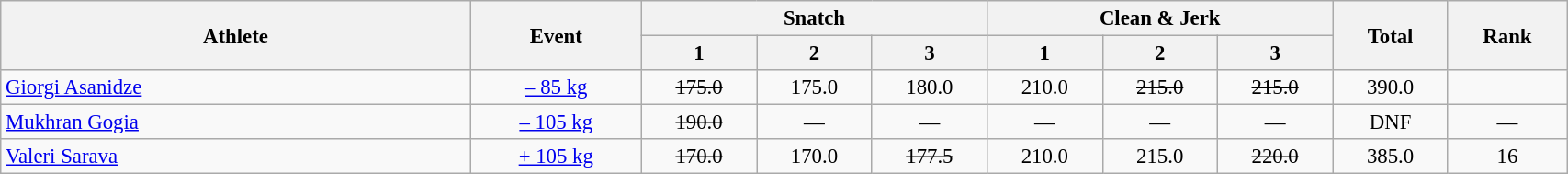<table class=wikitable style="font-size:95%" width="90%">
<tr>
<th rowspan="2">Athlete</th>
<th rowspan="2">Event</th>
<th colspan="3">Snatch</th>
<th colspan="3">Clean & Jerk</th>
<th rowspan="2">Total</th>
<th rowspan="2">Rank</th>
</tr>
<tr>
<th>1</th>
<th>2</th>
<th>3</th>
<th>1</th>
<th>2</th>
<th>3</th>
</tr>
<tr>
<td width=30%><a href='#'>Giorgi Asanidze</a></td>
<td align=center><a href='#'>– 85 kg</a></td>
<td align=center><s>175.0</s></td>
<td align=center>175.0</td>
<td align=center>180.0</td>
<td align=center>210.0</td>
<td align=center><s>215.0</s></td>
<td align=center><s>215.0</s></td>
<td align=center>390.0</td>
<td align=center></td>
</tr>
<tr>
<td width=30%><a href='#'>Mukhran Gogia</a></td>
<td align=center><a href='#'>– 105 kg</a></td>
<td align=center><s>190.0</s></td>
<td align=center>—</td>
<td align=center>—</td>
<td align=center>—</td>
<td align=center>—</td>
<td align=center>—</td>
<td align=center>DNF</td>
<td align=center>—</td>
</tr>
<tr>
<td width=30%><a href='#'>Valeri Sarava</a></td>
<td align=center><a href='#'>+ 105 kg</a></td>
<td align=center><s>170.0</s></td>
<td align=center>170.0</td>
<td align=center><s>177.5</s></td>
<td align=center>210.0</td>
<td align=center>215.0</td>
<td align=center><s>220.0</s></td>
<td align=center>385.0</td>
<td align=center>16</td>
</tr>
</table>
